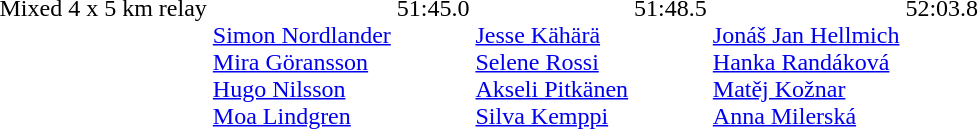<table>
<tr valign="top">
<td>Mixed 4 x 5 km relay</td>
<td><br><a href='#'>Simon Nordlander</a><br><a href='#'>Mira Göransson</a><br><a href='#'>Hugo Nilsson</a><br><a href='#'>Moa Lindgren</a></td>
<td>51:45.0</td>
<td><br><a href='#'>Jesse Kähärä</a><br><a href='#'>Selene Rossi</a><br><a href='#'>Akseli Pitkänen</a><br><a href='#'>Silva Kemppi</a></td>
<td>51:48.5</td>
<td><br><a href='#'>Jonáš Jan Hellmich</a><br><a href='#'>Hanka Randáková</a><br><a href='#'>Matěj Kožnar</a><br><a href='#'>Anna Milerská</a></td>
<td>52:03.8</td>
</tr>
</table>
